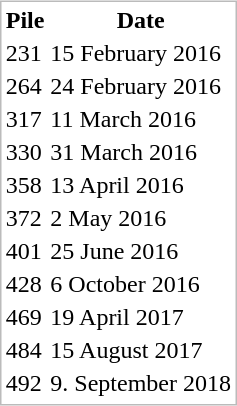<table style="float: right; border: 1px solid #BBB; margin: .46em 0 0 .2em;">
<tr>
<th>Pile</th>
<th>Date</th>
</tr>
<tr>
<td>231</td>
<td>15 February 2016 </td>
</tr>
<tr>
<td>264</td>
<td>24 February 2016 </td>
</tr>
<tr>
<td>317</td>
<td>11 March 2016 </td>
</tr>
<tr>
<td>330</td>
<td>31 March 2016 </td>
</tr>
<tr>
<td>358</td>
<td>13 April 2016 </td>
</tr>
<tr>
<td>372</td>
<td>2 May 2016 </td>
</tr>
<tr>
<td>401</td>
<td>25 June 2016 </td>
</tr>
<tr>
<td>428</td>
<td>6 October 2016 </td>
</tr>
<tr>
<td>469</td>
<td>19 April 2017 </td>
</tr>
<tr>
<td>484</td>
<td>15 August 2017 </td>
</tr>
<tr>
<td>492</td>
<td>9. September 2018 </td>
</tr>
<tr>
</tr>
</table>
